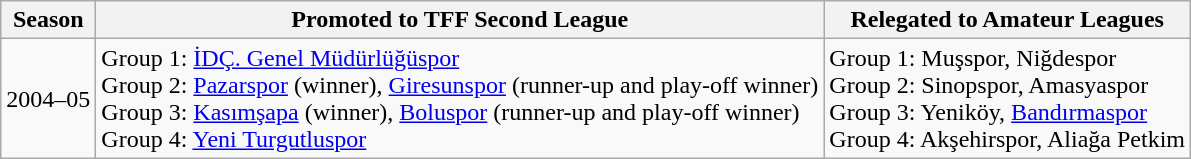<table class="wikitable">
<tr>
<th>Season</th>
<th>Promoted to TFF Second League</th>
<th>Relegated to Amateur Leagues</th>
</tr>
<tr>
<td>2004–05</td>
<td>Group 1: <a href='#'>İDÇ. Genel Müdürlüğüspor</a><br>Group 2: <a href='#'>Pazarspor</a> (winner), <a href='#'>Giresunspor</a> (runner-up and play-off winner)<br>Group 3: <a href='#'>Kasımşapa</a> (winner), <a href='#'>Boluspor</a> (runner-up and play-off winner)<br>Group 4: <a href='#'>Yeni Turgutluspor</a></td>
<td>Group 1: Muşspor, Niğdespor<br>Group 2: Sinopspor, Amasyaspor <br>Group 3: Yeniköy, <a href='#'>Bandırmaspor</a><br>Group 4: Akşehirspor, Aliağa Petkim</td>
</tr>
</table>
